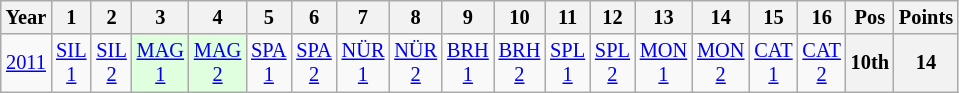<table class="wikitable" style="text-align:center; font-size:85%">
<tr>
<th>Year</th>
<th>1</th>
<th>2</th>
<th>3</th>
<th>4</th>
<th>5</th>
<th>6</th>
<th>7</th>
<th>8</th>
<th>9</th>
<th>10</th>
<th>11</th>
<th>12</th>
<th>13</th>
<th>14</th>
<th>15</th>
<th>16</th>
<th>Pos</th>
<th>Points</th>
</tr>
<tr>
<td><a href='#'>2011</a></td>
<td><a href='#'>SIL<br>1</a></td>
<td><a href='#'>SIL<br>2</a></td>
<td style="background:#DFFFDF;"><a href='#'>MAG<br>1</a><br></td>
<td style="background:#DFFFDF;"><a href='#'>MAG<br>2</a><br></td>
<td><a href='#'>SPA<br>1</a></td>
<td><a href='#'>SPA<br>2</a></td>
<td><a href='#'>NÜR<br>1</a></td>
<td><a href='#'>NÜR<br>2</a></td>
<td><a href='#'>BRH<br>1</a></td>
<td><a href='#'>BRH<br>2</a></td>
<td><a href='#'>SPL<br>1</a></td>
<td><a href='#'>SPL<br>2</a></td>
<td><a href='#'>MON<br>1</a></td>
<td><a href='#'>MON<br>2</a></td>
<td><a href='#'>CAT<br>1</a></td>
<td><a href='#'>CAT<br>2</a></td>
<th>10th</th>
<th>14</th>
</tr>
</table>
